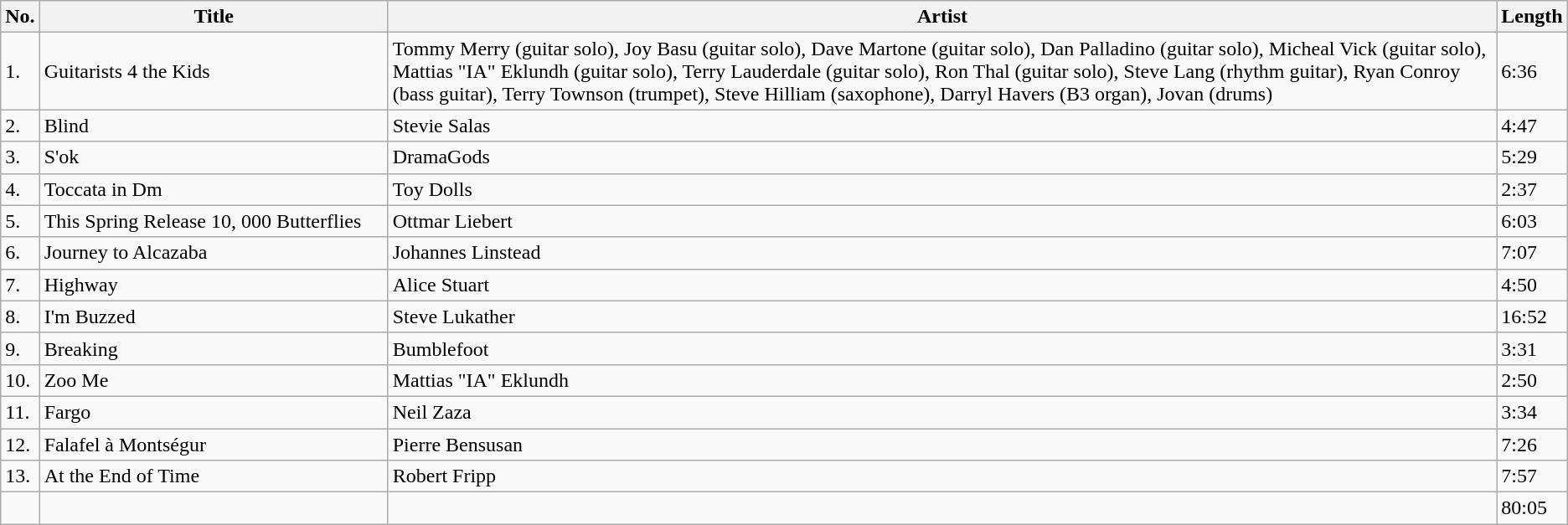<table class="wikitable">
<tr>
<th>No.</th>
<th style="width:270px;">Title</th>
<th>Artist</th>
<th>Length</th>
</tr>
<tr>
<td>1.</td>
<td>Guitarists 4 the Kids</td>
<td>Tommy Merry (guitar solo), Joy Basu (guitar solo), Dave Martone (guitar solo), Dan Palladino (guitar solo), Micheal Vick (guitar solo), Mattias "IA" Eklundh (guitar solo), Terry Lauderdale (guitar solo), Ron Thal (guitar solo), Steve Lang (rhythm guitar), Ryan Conroy (bass guitar), Terry Townson (trumpet), Steve Hilliam (saxophone), Darryl Havers (B3 organ), Jovan (drums)</td>
<td>6:36</td>
</tr>
<tr>
<td>2.</td>
<td>Blind</td>
<td>Stevie Salas</td>
<td>4:47</td>
</tr>
<tr>
<td>3.</td>
<td>S'ok</td>
<td>DramaGods</td>
<td>5:29</td>
</tr>
<tr>
<td>4.</td>
<td>Toccata in Dm</td>
<td>Toy Dolls</td>
<td>2:37</td>
</tr>
<tr>
<td>5.</td>
<td>This Spring Release 10, 000 Butterflies</td>
<td>Ottmar Liebert</td>
<td>6:03</td>
</tr>
<tr>
<td>6.</td>
<td>Journey to Alcazaba</td>
<td>Johannes Linstead</td>
<td>7:07</td>
</tr>
<tr>
<td>7.</td>
<td>Highway</td>
<td>Alice Stuart</td>
<td>4:50</td>
</tr>
<tr>
<td>8.</td>
<td>I'm Buzzed</td>
<td>Steve Lukather</td>
<td>16:52</td>
</tr>
<tr>
<td>9.</td>
<td>Breaking</td>
<td>Bumblefoot</td>
<td>3:31</td>
</tr>
<tr>
<td>10.</td>
<td>Zoo Me</td>
<td>Mattias "IA" Eklundh</td>
<td>2:50</td>
</tr>
<tr>
<td>11.</td>
<td>Fargo</td>
<td>Neil Zaza</td>
<td>3:34</td>
</tr>
<tr>
<td>12.</td>
<td>Falafel à Montségur</td>
<td>Pierre Bensusan</td>
<td>7:26</td>
</tr>
<tr>
<td>13.</td>
<td>At the End of Time</td>
<td>Robert Fripp</td>
<td>7:57</td>
</tr>
<tr>
<td></td>
<td></td>
<td></td>
<td>80:05</td>
</tr>
</table>
